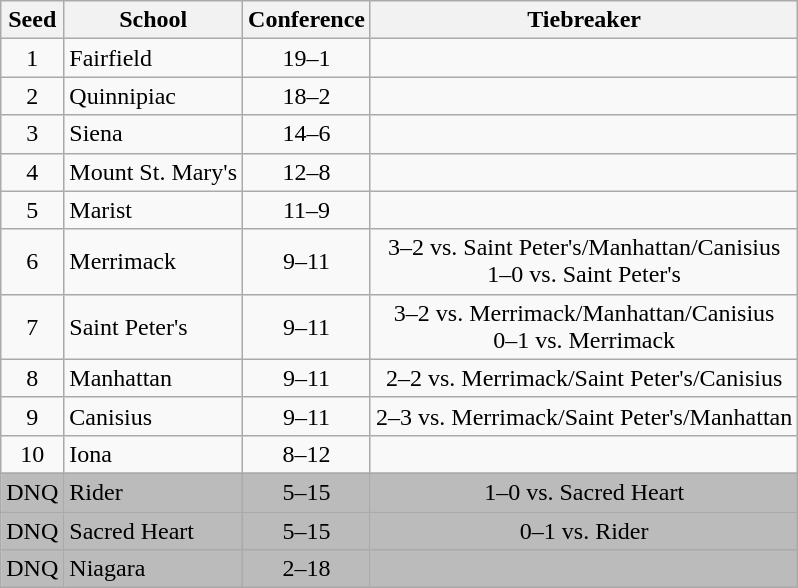<table class="wikitable" style="text-align:center">
<tr>
<th>Seed</th>
<th>School</th>
<th>Conference</th>
<th>Tiebreaker</th>
</tr>
<tr>
<td>1</td>
<td align=left>Fairfield</td>
<td>19–1</td>
<td></td>
</tr>
<tr>
<td>2</td>
<td align=left>Quinnipiac</td>
<td>18–2</td>
<td></td>
</tr>
<tr>
<td>3</td>
<td align=left>Siena</td>
<td>14–6</td>
<td></td>
</tr>
<tr>
<td>4</td>
<td align=left>Mount St. Mary's</td>
<td>12–8</td>
<td></td>
</tr>
<tr>
<td>5</td>
<td align=left>Marist</td>
<td>11–9</td>
<td></td>
</tr>
<tr>
<td>6</td>
<td align=left>Merrimack</td>
<td>9–11</td>
<td>3–2 vs. Saint Peter's/Manhattan/Canisius<br>1–0 vs. Saint Peter's</td>
</tr>
<tr>
<td>7</td>
<td align=left>Saint Peter's</td>
<td>9–11</td>
<td>3–2 vs. Merrimack/Manhattan/Canisius<br>0–1 vs. Merrimack</td>
</tr>
<tr>
<td>8</td>
<td align=left>Manhattan</td>
<td>9–11</td>
<td>2–2 vs. Merrimack/Saint Peter's/Canisius</td>
</tr>
<tr>
<td>9</td>
<td align=left>Canisius</td>
<td>9–11</td>
<td>2–3 vs. Merrimack/Saint Peter's/Manhattan</td>
</tr>
<tr>
<td>10</td>
<td align=left>Iona</td>
<td>8–12</td>
<td></td>
</tr>
<tr>
</tr>
<tr bgcolor="#bbbbbb">
<td>DNQ</td>
<td align="left">Rider</td>
<td>5–15</td>
<td>1–0 vs. Sacred Heart</td>
</tr>
<tr bgcolor="#bbbbbb">
<td>DNQ</td>
<td align="left">Sacred Heart</td>
<td>5–15</td>
<td>0–1 vs. Rider</td>
</tr>
<tr bgcolor="#bbbbbb">
<td>DNQ</td>
<td align="left">Niagara</td>
<td>2–18</td>
<td></td>
</tr>
</table>
